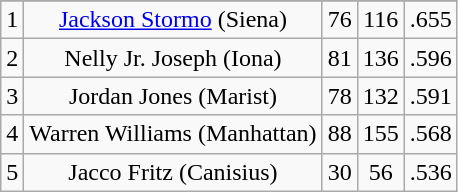<table class="wikitable sortable" style="text-align:center">
<tr>
</tr>
<tr>
<td>1</td>
<td><a href='#'>Jackson Stormo</a> (Siena)</td>
<td>76</td>
<td>116</td>
<td>.655</td>
</tr>
<tr>
<td>2</td>
<td>Nelly Jr. Joseph (Iona)</td>
<td>81</td>
<td>136</td>
<td>.596</td>
</tr>
<tr>
<td>3</td>
<td>Jordan Jones (Marist)</td>
<td>78</td>
<td>132</td>
<td>.591</td>
</tr>
<tr>
<td>4</td>
<td>Warren Williams (Manhattan)</td>
<td>88</td>
<td>155</td>
<td>.568</td>
</tr>
<tr>
<td>5</td>
<td>Jacco Fritz (Canisius)</td>
<td>30</td>
<td>56</td>
<td>.536</td>
</tr>
</table>
